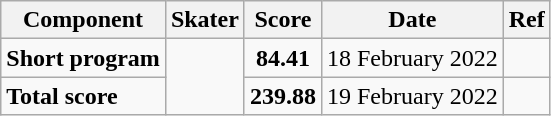<table class="wikitable">
<tr>
<th>Component</th>
<th>Skater</th>
<th>Score</th>
<th>Date</th>
<th>Ref</th>
</tr>
<tr>
<td><strong>Short program</strong></td>
<td rowspan=2></td>
<td align="center"><strong>84.41</strong></td>
<td>18 February 2022</td>
<td></td>
</tr>
<tr>
<td><strong>Total score</strong></td>
<td align="center"><strong>239.88</strong></td>
<td>19 February 2022</td>
<td></td>
</tr>
</table>
